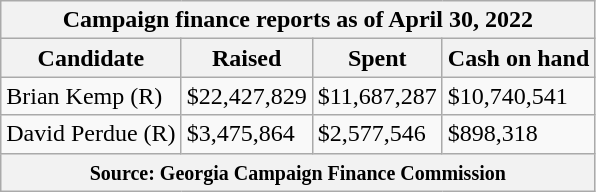<table class="wikitable sortable">
<tr>
<th colspan=4>Campaign finance reports as of April 30, 2022</th>
</tr>
<tr style="text-align:center;">
<th>Candidate</th>
<th>Raised</th>
<th>Spent</th>
<th>Cash on hand</th>
</tr>
<tr>
<td>Brian Kemp (R)</td>
<td>$22,427,829</td>
<td>$11,687,287</td>
<td>$10,740,541</td>
</tr>
<tr>
<td>David Perdue (R)</td>
<td>$3,475,864</td>
<td>$2,577,546</td>
<td>$898,318</td>
</tr>
<tr>
<th colspan="4"><small>Source: Georgia Campaign Finance Commission</small></th>
</tr>
</table>
